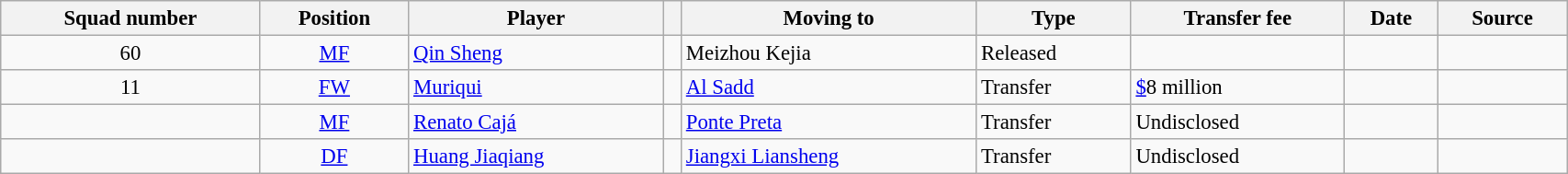<table class="wikitable sortable" style="width:90%; text-align:left; font-size:95%;">
<tr>
<th><strong>Squad number</strong></th>
<th><strong>Position</strong></th>
<th><strong>Player</strong></th>
<th></th>
<th><strong>Moving to</strong></th>
<th><strong>Type</strong></th>
<th><strong>Transfer fee</strong></th>
<th><strong>Date</strong></th>
<th><strong>Source</strong></th>
</tr>
<tr>
<td align=center>60</td>
<td align=center><a href='#'>MF</a></td>
<td align=left> <a href='#'>Qin Sheng</a></td>
<td align=center></td>
<td align=left>Meizhou Kejia</td>
<td>Released</td>
<td></td>
<td></td>
<td align=center></td>
</tr>
<tr>
<td align=center>11</td>
<td align=center><a href='#'>FW</a></td>
<td align=left> <a href='#'>Muriqui</a></td>
<td align=center></td>
<td align=left> <a href='#'>Al Sadd</a></td>
<td>Transfer</td>
<td><a href='#'>$</a>8 million</td>
<td></td>
<td align=center></td>
</tr>
<tr>
<td align=center></td>
<td align=center><a href='#'>MF</a></td>
<td align=left> <a href='#'>Renato Cajá</a></td>
<td align=center></td>
<td align=left> <a href='#'>Ponte Preta</a></td>
<td>Transfer</td>
<td>Undisclosed</td>
<td></td>
<td align=center></td>
</tr>
<tr>
<td align=center></td>
<td align=center><a href='#'>DF</a></td>
<td align=left> <a href='#'>Huang Jiaqiang</a></td>
<td align=center></td>
<td align=left> <a href='#'>Jiangxi Liansheng</a></td>
<td>Transfer</td>
<td>Undisclosed</td>
<td></td>
<td align=center></td>
</tr>
</table>
